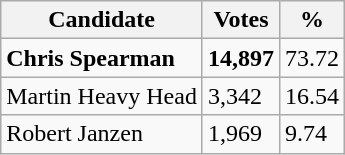<table class="wikitable">
<tr>
<th>Candidate</th>
<th>Votes</th>
<th>%</th>
</tr>
<tr>
<td><strong>Chris Spearman</strong></td>
<td><strong>14,897</strong></td>
<td>73.72</td>
</tr>
<tr>
<td>Martin Heavy Head</td>
<td>3,342</td>
<td>16.54</td>
</tr>
<tr>
<td>Robert Janzen</td>
<td>1,969</td>
<td>9.74</td>
</tr>
</table>
